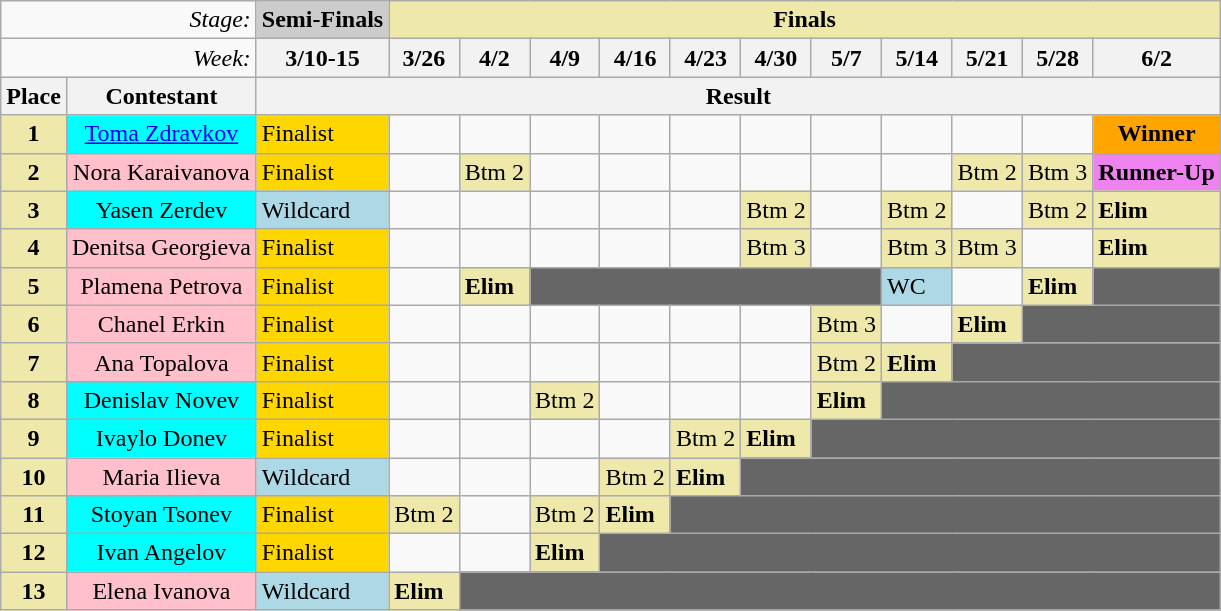<table class="wikitable" align="center">
<tr>
<td colspan="2" align="right"><em>Stage:</em></td>
<td bgcolor="CCCCCC" align="Center"><strong>Semi-Finals</strong></td>
<td colspan="11" bgcolor="palegoldenrod" align="Center"><strong>Finals</strong></td>
</tr>
<tr>
<td colspan="2" align="right"><em>Week:</em></td>
<th>3/10-15</th>
<th>3/26</th>
<th>4/2</th>
<th>4/9</th>
<th>4/16</th>
<th>4/23</th>
<th>4/30</th>
<th>5/7</th>
<th>5/14</th>
<th>5/21</th>
<th>5/28</th>
<th>6/2</th>
</tr>
<tr>
<th>Place</th>
<th>Contestant</th>
<th colspan="14" align="center">Result</th>
</tr>
<tr>
<td align="center" bgcolor="palegoldenrod"><strong>1</strong></td>
<td bgcolor="cyan" align=center><a href='#'>Toma Zdravkov</a></td>
<td bgcolor="gold">Finalist</td>
<td></td>
<td></td>
<td></td>
<td></td>
<td></td>
<td></td>
<td></td>
<td></td>
<td></td>
<td></td>
<td align="center" bgcolor=orange><strong>Winner</strong></td>
</tr>
<tr>
<td align="center" bgcolor="palegoldenrod"><strong>2</strong></td>
<td bgcolor="pink" align=center>Nora Karaivanova</td>
<td bgcolor="gold">Finalist</td>
<td></td>
<td bgcolor="palegoldenrod">Btm 2</td>
<td></td>
<td></td>
<td></td>
<td></td>
<td></td>
<td></td>
<td bgcolor="palegoldenrod">Btm 2</td>
<td bgcolor="palegoldenrod">Btm 3</td>
<td align="center" bgcolor="violet"><strong>Runner-Up</strong></td>
</tr>
<tr>
<td align="center" bgcolor="palegoldenrod"><strong>3</strong></td>
<td bgcolor="cyan" align=center>Yasen Zerdev</td>
<td bgcolor="lightblue">Wildcard</td>
<td></td>
<td></td>
<td></td>
<td></td>
<td></td>
<td bgcolor="palegoldenrod">Btm 2</td>
<td></td>
<td bgcolor="palegoldenrod">Btm 2</td>
<td></td>
<td bgcolor="palegoldenrod">Btm 2</td>
<td bgcolor="palegoldenrod"><strong>Elim</strong></td>
</tr>
<tr>
<td align="center" bgcolor="palegoldenrod"><strong>4</strong></td>
<td bgcolor="pink" align=center>Denitsa Georgieva</td>
<td bgcolor="gold">Finalist</td>
<td></td>
<td></td>
<td></td>
<td></td>
<td></td>
<td bgcolor="palegoldenrod">Btm 3</td>
<td></td>
<td bgcolor="palegoldenrod">Btm 3</td>
<td bgcolor="palegoldenrod">Btm 3</td>
<td></td>
<td bgcolor="palegoldenrod"><strong>Elim</strong></td>
</tr>
<tr>
<td align="center" bgcolor="palegoldenrod"><strong>5</strong></td>
<td bgcolor="pink" align=center>Plamena Petrova</td>
<td bgcolor="gold">Finalist</td>
<td></td>
<td bgcolor="palegoldenrod"><strong>Elim</strong></td>
<td colspan="5" bgcolor="666666"></td>
<td bgcolor="lightblue">WC</td>
<td></td>
<td bgcolor="palegoldenrod"><strong>Elim</strong></td>
<td colspan="4" bgcolor="666666"></td>
</tr>
<tr>
<td align="center" bgcolor="palegoldenrod"><strong>6</strong></td>
<td bgcolor="pink" align=center>Chanel Erkin</td>
<td bgcolor="gold">Finalist</td>
<td></td>
<td></td>
<td></td>
<td></td>
<td></td>
<td></td>
<td bgcolor="palegoldenrod">Btm 3</td>
<td></td>
<td bgcolor="palegoldenrod"><strong>Elim</strong></td>
<td colspan="5" bgcolor="666666"></td>
</tr>
<tr>
<td align="center" bgcolor="palegoldenrod"><strong>7</strong></td>
<td bgcolor="pink" align=center>Ana Topalova</td>
<td bgcolor="gold">Finalist</td>
<td></td>
<td></td>
<td></td>
<td></td>
<td></td>
<td></td>
<td bgcolor="palegoldenrod">Btm 2</td>
<td bgcolor="palegoldenrod"><strong>Elim</strong></td>
<td colspan="6" bgcolor="666666"></td>
</tr>
<tr>
<td align="center" bgcolor="palegoldenrod"><strong>8</strong></td>
<td bgcolor="cyan" align=center>Denislav Novev</td>
<td bgcolor="gold">Finalist</td>
<td></td>
<td></td>
<td bgcolor="palegoldenrod">Btm 2</td>
<td></td>
<td></td>
<td></td>
<td bgcolor="palegoldenrod"><strong>Elim</strong></td>
<td colspan="7" bgcolor="666666"></td>
</tr>
<tr>
<td align="center" bgcolor="palegoldenrod"><strong>9</strong></td>
<td bgcolor="cyan" align=center>Ivaylo Donev</td>
<td bgcolor="gold">Finalist</td>
<td></td>
<td></td>
<td></td>
<td></td>
<td bgcolor="palegoldenrod">Btm 2</td>
<td bgcolor="palegoldenrod"><strong>Elim</strong></td>
<td colspan="8" bgcolor="666666"></td>
</tr>
<tr>
<td align="center" bgcolor="palegoldenrod"><strong>10</strong></td>
<td bgcolor="pink" align=center>Maria Ilieva</td>
<td bgcolor="lightblue">Wildcard</td>
<td></td>
<td></td>
<td></td>
<td bgcolor="palegoldenrod">Btm 2</td>
<td bgcolor="palegoldenrod"><strong>Elim</strong></td>
<td colspan="50" bgcolor="666666"></td>
</tr>
<tr>
<td align="center" bgcolor="palegoldenrod"><strong>11</strong></td>
<td bgcolor="cyan" align=center>Stoyan Tsonev</td>
<td bgcolor="gold">Finalist</td>
<td bgcolor="palegoldenrod">Btm 2</td>
<td></td>
<td bgcolor="palegoldenrod">Btm 2</td>
<td bgcolor="palegoldenrod"><strong>Elim</strong></td>
<td colspan="9" bgcolor="666666"></td>
</tr>
<tr>
<td align="center" bgcolor="palegoldenrod"><strong>12</strong></td>
<td bgcolor="cyan" align=center>Ivan Angelov</td>
<td bgcolor="gold">Finalist</td>
<td></td>
<td></td>
<td bgcolor="palegoldenrod"><strong>Elim</strong></td>
<td colspan="10" bgcolor="666666"></td>
</tr>
<tr>
<td align="center" bgcolor="palegoldenrod"><strong>13</strong></td>
<td bgcolor="pink" align=center>Elena Ivanova</td>
<td bgcolor="lightblue">Wildcard</td>
<td bgcolor="palegoldenrod"><strong>Elim</strong></td>
<td colspan="10" bgcolor="666666"></td>
</tr>
</table>
